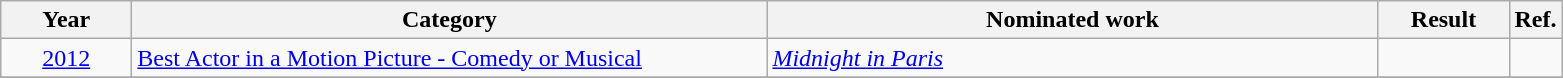<table class=wikitable>
<tr>
<th scope="col" style="width:5em;">Year</th>
<th scope="col" style="width:26em;">Category</th>
<th scope="col" style="width:25em;">Nominated work</th>
<th scope="col" style="width:5em;">Result</th>
<th>Ref.</th>
</tr>
<tr>
<td style="text-align:center;"><a href='#'>2012</a></td>
<td><a href='#'>Best Actor in a Motion Picture - Comedy or Musical</a></td>
<td><em><a href='#'>Midnight in Paris</a></em></td>
<td></td>
<td></td>
</tr>
<tr>
</tr>
</table>
